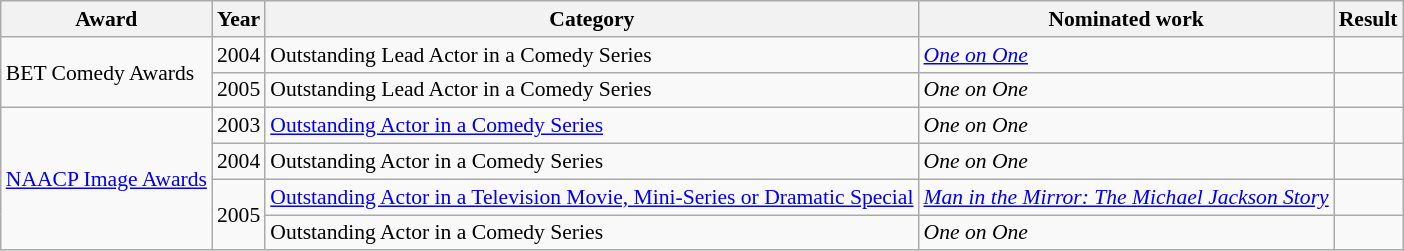<table class="wikitable" style="font-size:90%;">
<tr>
<th>Award</th>
<th>Year</th>
<th>Category</th>
<th>Nominated work</th>
<th>Result</th>
</tr>
<tr>
<td rowspan=2>BET Comedy Awards</td>
<td>2004</td>
<td>Outstanding Lead Actor in a Comedy Series</td>
<td><em><a href='#'>One on One</a></em></td>
<td></td>
</tr>
<tr>
<td>2005</td>
<td>Outstanding Lead Actor in a Comedy Series</td>
<td><em>One on One</em></td>
<td></td>
</tr>
<tr>
<td rowspan=4><a href='#'>NAACP Image Awards</a></td>
<td>2003</td>
<td><a href='#'>Outstanding Actor in a Comedy Series</a></td>
<td><em>One on One</em></td>
<td></td>
</tr>
<tr>
<td>2004</td>
<td>Outstanding Actor in a Comedy Series</td>
<td><em>One on One</em></td>
<td></td>
</tr>
<tr>
<td rowspan="2">2005</td>
<td><a href='#'>Outstanding Actor in a Television Movie, Mini-Series or Dramatic Special</a></td>
<td><em><a href='#'>Man in the Mirror: The Michael Jackson Story</a></em></td>
<td></td>
</tr>
<tr>
<td>Outstanding Actor in a Comedy Series</td>
<td><em>One on One</em></td>
<td></td>
</tr>
</table>
